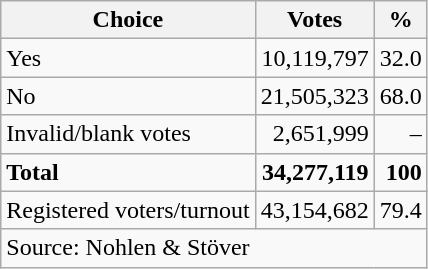<table class=wikitable style=text-align:right>
<tr>
<th>Choice</th>
<th>Votes</th>
<th>%</th>
</tr>
<tr>
<td align=left>Yes</td>
<td>10,119,797</td>
<td>32.0</td>
</tr>
<tr>
<td align=left> No</td>
<td>21,505,323</td>
<td>68.0</td>
</tr>
<tr>
<td align=left>Invalid/blank votes</td>
<td>2,651,999</td>
<td>–</td>
</tr>
<tr>
<td align=left><strong>Total</strong></td>
<td><strong>34,277,119</strong></td>
<td><strong>100</strong></td>
</tr>
<tr>
<td align=left>Registered voters/turnout</td>
<td>43,154,682</td>
<td>79.4</td>
</tr>
<tr>
<td align=left colspan=3>Source: Nohlen & Stöver</td>
</tr>
</table>
